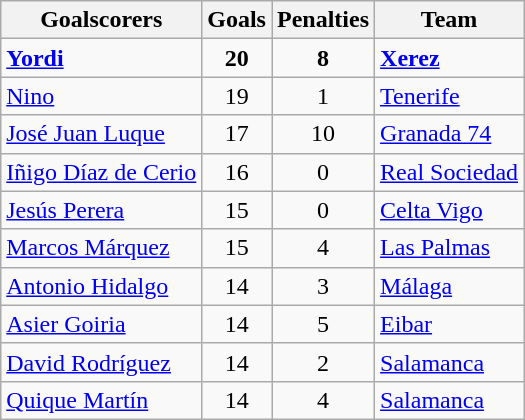<table class="wikitable sortable">
<tr>
<th>Goalscorers</th>
<th>Goals</th>
<th>Penalties</th>
<th>Team</th>
</tr>
<tr>
<td> <strong><a href='#'>Yordi</a></strong></td>
<td style="text-align:center"><strong>20</strong></td>
<td style="text-align:center"><strong>8</strong></td>
<td><strong><a href='#'>Xerez</a></strong></td>
</tr>
<tr>
<td> <a href='#'>Nino</a></td>
<td style="text-align:center">19</td>
<td style="text-align:center">1</td>
<td><a href='#'>Tenerife</a></td>
</tr>
<tr>
<td> <a href='#'>José Juan Luque</a></td>
<td style="text-align:center">17</td>
<td style="text-align:center">10</td>
<td><a href='#'>Granada 74</a></td>
</tr>
<tr>
<td> <a href='#'>Iñigo Díaz de Cerio</a></td>
<td style="text-align:center">16</td>
<td style="text-align:center">0</td>
<td><a href='#'>Real Sociedad</a></td>
</tr>
<tr>
<td> <a href='#'>Jesús Perera</a></td>
<td style="text-align:center">15</td>
<td style="text-align:center">0</td>
<td><a href='#'>Celta Vigo</a></td>
</tr>
<tr>
<td> <a href='#'>Marcos Márquez</a></td>
<td style="text-align:center">15</td>
<td style="text-align:center">4</td>
<td><a href='#'>Las Palmas</a></td>
</tr>
<tr>
<td> <a href='#'>Antonio Hidalgo</a></td>
<td style="text-align:center">14</td>
<td style="text-align:center">3</td>
<td><a href='#'>Málaga</a></td>
</tr>
<tr>
<td> <a href='#'>Asier Goiria</a></td>
<td style="text-align:center">14</td>
<td style="text-align:center">5</td>
<td><a href='#'>Eibar</a></td>
</tr>
<tr>
<td> <a href='#'>David Rodríguez</a></td>
<td style="text-align:center">14</td>
<td style="text-align:center">2</td>
<td><a href='#'>Salamanca</a></td>
</tr>
<tr>
<td> <a href='#'>Quique Martín</a></td>
<td style="text-align:center">14</td>
<td style="text-align:center">4</td>
<td><a href='#'>Salamanca</a></td>
</tr>
</table>
